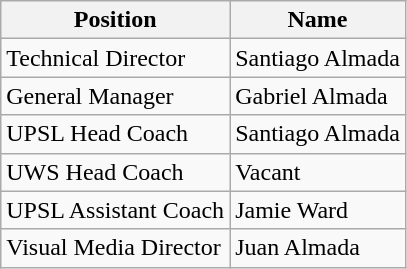<table align=center class="wikitable sortable">
<tr>
<th>Position</th>
<th>Name</th>
</tr>
<tr>
<td>Technical Director</td>
<td> Santiago Almada</td>
</tr>
<tr>
<td>General Manager</td>
<td> Gabriel Almada</td>
</tr>
<tr>
<td>UPSL Head Coach</td>
<td> Santiago Almada</td>
</tr>
<tr>
<td>UWS Head Coach</td>
<td> Vacant</td>
</tr>
<tr>
<td>UPSL Assistant Coach</td>
<td> Jamie Ward</td>
</tr>
<tr>
<td>Visual Media Director</td>
<td> Juan Almada</td>
</tr>
</table>
